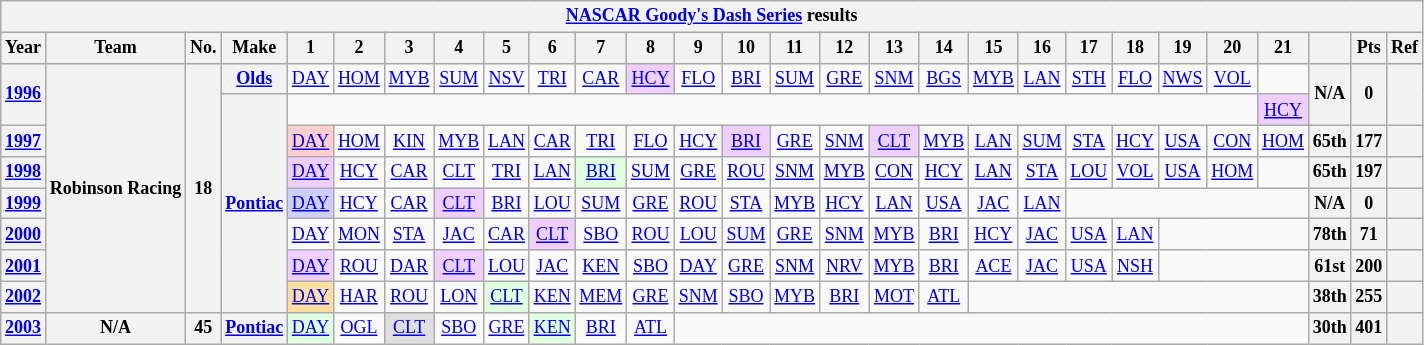<table class="wikitable" style="text-align:center; font-size:75%">
<tr>
<th colspan=32><a href='#'>NASCAR Goody's Dash Series</a> results</th>
</tr>
<tr>
<th>Year</th>
<th>Team</th>
<th>No.</th>
<th>Make</th>
<th>1</th>
<th>2</th>
<th>3</th>
<th>4</th>
<th>5</th>
<th>6</th>
<th>7</th>
<th>8</th>
<th>9</th>
<th>10</th>
<th>11</th>
<th>12</th>
<th>13</th>
<th>14</th>
<th>15</th>
<th>16</th>
<th>17</th>
<th>18</th>
<th>19</th>
<th>20</th>
<th>21</th>
<th></th>
<th>Pts</th>
<th>Ref</th>
</tr>
<tr>
<th rowspan=2><a href='#'>1996</a></th>
<th rowspan=8>Robinson Racing</th>
<th rowspan=8>18</th>
<th><a href='#'>Olds</a></th>
<td><a href='#'>DAY</a></td>
<td><a href='#'>HOM</a></td>
<td><a href='#'>MYB</a></td>
<td><a href='#'>SUM</a></td>
<td><a href='#'>NSV</a></td>
<td><a href='#'>TRI</a></td>
<td><a href='#'>CAR</a></td>
<td style="background:#EFCFFF;"><a href='#'>HCY</a><br></td>
<td><a href='#'>FLO</a></td>
<td><a href='#'>BRI</a></td>
<td><a href='#'>SUM</a></td>
<td><a href='#'>GRE</a></td>
<td><a href='#'>SNM</a></td>
<td><a href='#'>BGS</a></td>
<td><a href='#'>MYB</a></td>
<td><a href='#'>LAN</a></td>
<td><a href='#'>STH</a></td>
<td><a href='#'>FLO</a></td>
<td><a href='#'>NWS</a></td>
<td><a href='#'>VOL</a></td>
<td></td>
<th rowspan=2>N/A</th>
<th rowspan=2>0</th>
<th rowspan=2></th>
</tr>
<tr>
<th rowspan=7><a href='#'>Pontiac</a></th>
<td colspan=20></td>
<td style="background:#EFCFFF;"><a href='#'>HCY</a><br></td>
</tr>
<tr>
<th><a href='#'>1997</a></th>
<td style="background:#FFCFCF;"><a href='#'>DAY</a><br></td>
<td><a href='#'>HOM</a></td>
<td><a href='#'>KIN</a></td>
<td><a href='#'>MYB</a></td>
<td><a href='#'>LAN</a></td>
<td><a href='#'>CAR</a></td>
<td><a href='#'>TRI</a></td>
<td><a href='#'>FLO</a></td>
<td><a href='#'>HCY</a></td>
<td style="background:#EFCFFF;"><a href='#'>BRI</a><br></td>
<td><a href='#'>GRE</a></td>
<td><a href='#'>SNM</a></td>
<td style="background:#EFCFFF;"><a href='#'>CLT</a><br></td>
<td><a href='#'>MYB</a></td>
<td><a href='#'>LAN</a></td>
<td><a href='#'>SUM</a></td>
<td><a href='#'>STA</a></td>
<td><a href='#'>HCY</a></td>
<td><a href='#'>USA</a></td>
<td><a href='#'>CON</a></td>
<td><a href='#'>HOM</a></td>
<th>65th</th>
<th>177</th>
<th></th>
</tr>
<tr>
<th><a href='#'>1998</a></th>
<td style="background:#EFCFFF;"><a href='#'>DAY</a><br></td>
<td><a href='#'>HCY</a></td>
<td><a href='#'>CAR</a></td>
<td><a href='#'>CLT</a></td>
<td><a href='#'>TRI</a></td>
<td><a href='#'>LAN</a></td>
<td style="background:#DFFFDF;"><a href='#'>BRI</a><br></td>
<td><a href='#'>SUM</a></td>
<td><a href='#'>GRE</a></td>
<td><a href='#'>ROU</a></td>
<td><a href='#'>SNM</a></td>
<td><a href='#'>MYB</a></td>
<td><a href='#'>CON</a></td>
<td><a href='#'>HCY</a></td>
<td><a href='#'>LAN</a></td>
<td><a href='#'>STA</a></td>
<td><a href='#'>LOU</a></td>
<td><a href='#'>VOL</a></td>
<td><a href='#'>USA</a></td>
<td><a href='#'>HOM</a></td>
<td></td>
<th>65th</th>
<th>197</th>
<th></th>
</tr>
<tr>
<th><a href='#'>1999</a></th>
<td style="background:#CFCFFF;"><a href='#'>DAY</a><br></td>
<td><a href='#'>HCY</a></td>
<td><a href='#'>CAR</a></td>
<td style="background:#EFCFFF;"><a href='#'>CLT</a><br></td>
<td><a href='#'>BRI</a></td>
<td><a href='#'>LOU</a></td>
<td><a href='#'>SUM</a></td>
<td><a href='#'>GRE</a></td>
<td><a href='#'>ROU</a></td>
<td><a href='#'>STA</a></td>
<td><a href='#'>MYB</a></td>
<td><a href='#'>HCY</a></td>
<td><a href='#'>LAN</a></td>
<td><a href='#'>USA</a></td>
<td><a href='#'>JAC</a></td>
<td><a href='#'>LAN</a></td>
<td colspan=5></td>
<th>N/A</th>
<th>0</th>
<th></th>
</tr>
<tr>
<th><a href='#'>2000</a></th>
<td><a href='#'>DAY</a></td>
<td><a href='#'>MON</a></td>
<td><a href='#'>STA</a></td>
<td><a href='#'>JAC</a></td>
<td><a href='#'>CAR</a></td>
<td style="background:#EFCFFF;"><a href='#'>CLT</a><br></td>
<td><a href='#'>SBO</a></td>
<td><a href='#'>ROU</a></td>
<td><a href='#'>LOU</a></td>
<td><a href='#'>SUM</a></td>
<td><a href='#'>GRE</a></td>
<td><a href='#'>SNM</a></td>
<td><a href='#'>MYB</a></td>
<td><a href='#'>BRI</a></td>
<td><a href='#'>HCY</a></td>
<td><a href='#'>JAC</a></td>
<td><a href='#'>USA</a></td>
<td><a href='#'>LAN</a></td>
<td colspan=3></td>
<th>78th</th>
<th>71</th>
<th></th>
</tr>
<tr>
<th><a href='#'>2001</a></th>
<td style="background:#EFCFFF;"><a href='#'>DAY</a><br></td>
<td><a href='#'>ROU</a></td>
<td><a href='#'>DAR</a></td>
<td style="background:#EFCFFF;"><a href='#'>CLT</a><br></td>
<td><a href='#'>LOU</a></td>
<td><a href='#'>JAC</a></td>
<td><a href='#'>KEN</a></td>
<td><a href='#'>SBO</a></td>
<td><a href='#'>DAY</a></td>
<td><a href='#'>GRE</a></td>
<td><a href='#'>SNM</a></td>
<td><a href='#'>NRV</a></td>
<td><a href='#'>MYB</a></td>
<td><a href='#'>BRI</a></td>
<td><a href='#'>ACE</a></td>
<td><a href='#'>JAC</a></td>
<td><a href='#'>USA</a></td>
<td><a href='#'>NSH</a></td>
<td colspan=3></td>
<th>61st</th>
<th>200</th>
<th></th>
</tr>
<tr>
<th><a href='#'>2002</a></th>
<td style="background:#FFDF9F;"><a href='#'>DAY</a><br></td>
<td><a href='#'>HAR</a></td>
<td><a href='#'>ROU</a></td>
<td><a href='#'>LON</a></td>
<td style="background:#DFFFDF;"><a href='#'>CLT</a><br></td>
<td><a href='#'>KEN</a></td>
<td><a href='#'>MEM</a></td>
<td><a href='#'>GRE</a></td>
<td><a href='#'>SNM</a></td>
<td><a href='#'>SBO</a></td>
<td><a href='#'>MYB</a></td>
<td><a href='#'>BRI</a></td>
<td><a href='#'>MOT</a></td>
<td><a href='#'>ATL</a></td>
<td colspan=7></td>
<th>38th</th>
<th>255</th>
<th></th>
</tr>
<tr>
<th><a href='#'>2003</a></th>
<th>N/A</th>
<th>45</th>
<th><a href='#'>Pontiac</a></th>
<td style="background:#DFFFDF;"><a href='#'>DAY</a><br></td>
<td><a href='#'>OGL</a></td>
<td style="background:#DFDFDF;"><a href='#'>CLT</a><br></td>
<td><a href='#'>SBO</a></td>
<td><a href='#'>GRE</a></td>
<td style="background:#DFFFDF;"><a href='#'>KEN</a><br></td>
<td><a href='#'>BRI</a></td>
<td><a href='#'>ATL</a></td>
<td colspan=13></td>
<th>30th</th>
<th>401</th>
<th></th>
</tr>
</table>
